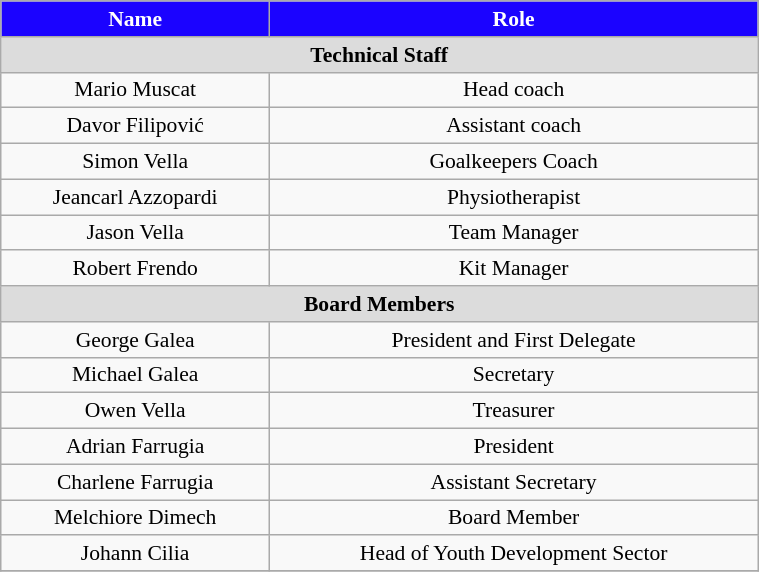<table class="wikitable" style="text-align: center; font-size:90%" width=40%>
<tr>
<th style="background: #1b03ff; color:white" align=left>Name</th>
<th style="background: #1b03ff; color:white" align=right>Role</th>
</tr>
<tr>
<th colspan=2 style="background: #DCDCDC" align=right>Technical Staff</th>
</tr>
<tr>
<td>Mario Muscat</td>
<td>Head coach</td>
</tr>
<tr>
<td>Davor Filipović</td>
<td>Assistant coach</td>
</tr>
<tr>
<td>Simon Vella</td>
<td>Goalkeepers Coach</td>
</tr>
<tr>
<td>Jeancarl Azzopardi</td>
<td>Physiotherapist</td>
</tr>
<tr>
<td>Jason Vella</td>
<td>Team Manager</td>
</tr>
<tr>
<td>Robert Frendo</td>
<td>Kit Manager</td>
</tr>
<tr>
<th colspan=2 style="background: #DCDCDC" align=right>Board Members</th>
</tr>
<tr>
<td>George Galea</td>
<td>President and First Delegate</td>
</tr>
<tr>
<td>Michael Galea</td>
<td>Secretary</td>
</tr>
<tr>
<td>Owen Vella</td>
<td>Treasurer</td>
</tr>
<tr>
<td>Adrian Farrugia</td>
<td>President</td>
</tr>
<tr>
<td>Charlene Farrugia</td>
<td>Assistant Secretary</td>
</tr>
<tr>
<td>Melchiore Dimech</td>
<td>Board Member</td>
</tr>
<tr>
<td>Johann Cilia</td>
<td>Head of Youth Development Sector</td>
</tr>
<tr>
</tr>
</table>
